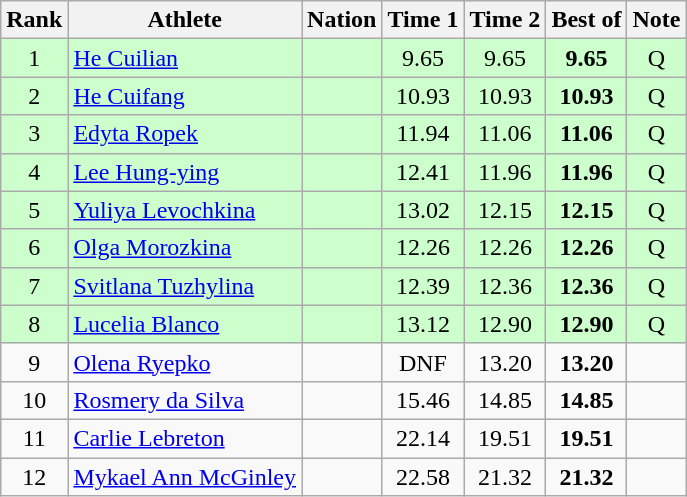<table class="wikitable sortable" style="text-align:center">
<tr>
<th>Rank</th>
<th>Athlete</th>
<th>Nation</th>
<th>Time 1</th>
<th>Time 2</th>
<th>Best of</th>
<th>Note</th>
</tr>
<tr bgcolor=ccffcc>
<td>1</td>
<td align=left><a href='#'>He Cuilian</a></td>
<td align=left></td>
<td>9.65</td>
<td>9.65</td>
<td><strong>9.65</strong></td>
<td>Q</td>
</tr>
<tr bgcolor=ccffcc>
<td>2</td>
<td align=left><a href='#'>He Cuifang</a></td>
<td align=left></td>
<td>10.93</td>
<td>10.93</td>
<td><strong>10.93</strong></td>
<td>Q</td>
</tr>
<tr bgcolor=ccffcc>
<td>3</td>
<td align=left><a href='#'>Edyta Ropek</a></td>
<td align=left></td>
<td>11.94</td>
<td>11.06</td>
<td><strong>11.06</strong></td>
<td>Q</td>
</tr>
<tr bgcolor=ccffcc>
<td>4</td>
<td align=left><a href='#'>Lee Hung-ying</a></td>
<td align=left></td>
<td>12.41</td>
<td>11.96</td>
<td><strong>11.96</strong></td>
<td>Q</td>
</tr>
<tr bgcolor=ccffcc>
<td>5</td>
<td align=left><a href='#'>Yuliya Levochkina</a></td>
<td align=left></td>
<td>13.02</td>
<td>12.15</td>
<td><strong>12.15</strong></td>
<td>Q</td>
</tr>
<tr bgcolor=ccffcc>
<td>6</td>
<td align=left><a href='#'>Olga Morozkina</a></td>
<td align=left></td>
<td>12.26</td>
<td>12.26</td>
<td><strong>12.26</strong></td>
<td>Q</td>
</tr>
<tr bgcolor=ccffcc>
<td>7</td>
<td align=left><a href='#'>Svitlana Tuzhylina</a></td>
<td align=left></td>
<td>12.39</td>
<td>12.36</td>
<td><strong>12.36</strong></td>
<td>Q</td>
</tr>
<tr bgcolor=ccffcc>
<td>8</td>
<td align=left><a href='#'>Lucelia Blanco</a></td>
<td align=left></td>
<td>13.12</td>
<td>12.90</td>
<td><strong>12.90</strong></td>
<td>Q</td>
</tr>
<tr>
<td>9</td>
<td align=left><a href='#'>Olena Ryepko</a></td>
<td align=left></td>
<td>DNF</td>
<td>13.20</td>
<td><strong>13.20</strong></td>
<td></td>
</tr>
<tr>
<td>10</td>
<td align=left><a href='#'>Rosmery da Silva</a></td>
<td align=left></td>
<td>15.46</td>
<td>14.85</td>
<td><strong>14.85</strong></td>
<td></td>
</tr>
<tr>
<td>11</td>
<td align=left><a href='#'>Carlie Lebreton</a></td>
<td align=left></td>
<td>22.14</td>
<td>19.51</td>
<td><strong>19.51</strong></td>
<td></td>
</tr>
<tr>
<td>12</td>
<td align=left><a href='#'>Mykael Ann McGinley</a></td>
<td align=left></td>
<td>22.58</td>
<td>21.32</td>
<td><strong>21.32</strong></td>
<td></td>
</tr>
</table>
